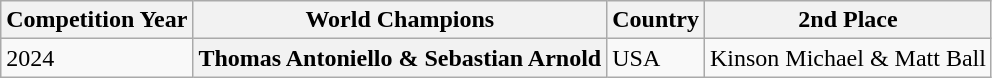<table class="wikitable plainrowheaders sortable" style="margin-right: 0;">
<tr>
<th scope="col">Competition Year</th>
<th scope="col">World Champions</th>
<th scope="col">Country</th>
<th scope="col">2nd Place</th>
</tr>
<tr>
<td>2024</td>
<th scope="row">Thomas Antoniello & Sebastian Arnold</th>
<td>USA </td>
<td>Kinson Michael & Matt Ball</td>
</tr>
</table>
